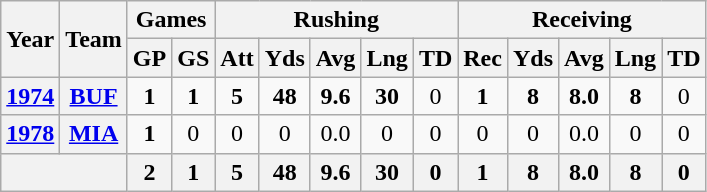<table class="wikitable" style="text-align:center;">
<tr>
<th rowspan="2">Year</th>
<th rowspan="2">Team</th>
<th colspan="2">Games</th>
<th colspan="5">Rushing</th>
<th colspan="5">Receiving</th>
</tr>
<tr>
<th>GP</th>
<th>GS</th>
<th>Att</th>
<th>Yds</th>
<th>Avg</th>
<th>Lng</th>
<th>TD</th>
<th>Rec</th>
<th>Yds</th>
<th>Avg</th>
<th>Lng</th>
<th>TD</th>
</tr>
<tr>
<th><a href='#'>1974</a></th>
<th><a href='#'>BUF</a></th>
<td><strong>1</strong></td>
<td><strong>1</strong></td>
<td><strong>5</strong></td>
<td><strong>48</strong></td>
<td><strong>9.6</strong></td>
<td><strong>30</strong></td>
<td>0</td>
<td><strong>1</strong></td>
<td><strong>8</strong></td>
<td><strong>8.0</strong></td>
<td><strong>8</strong></td>
<td>0</td>
</tr>
<tr>
<th><a href='#'>1978</a></th>
<th><a href='#'>MIA</a></th>
<td><strong>1</strong></td>
<td>0</td>
<td>0</td>
<td>0</td>
<td>0.0</td>
<td>0</td>
<td>0</td>
<td>0</td>
<td>0</td>
<td>0.0</td>
<td>0</td>
<td>0</td>
</tr>
<tr>
<th colspan="2"></th>
<th>2</th>
<th>1</th>
<th>5</th>
<th>48</th>
<th>9.6</th>
<th>30</th>
<th>0</th>
<th>1</th>
<th>8</th>
<th>8.0</th>
<th>8</th>
<th>0</th>
</tr>
</table>
